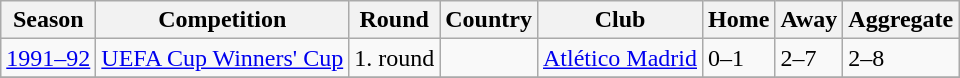<table class="wikitable">
<tr>
<th>Season</th>
<th>Competition</th>
<th>Round</th>
<th>Country</th>
<th>Club</th>
<th>Home</th>
<th>Away</th>
<th>Aggregate</th>
</tr>
<tr>
<td><a href='#'>1991–92</a></td>
<td><a href='#'>UEFA Cup Winners' Cup</a></td>
<td>1. round</td>
<td></td>
<td><a href='#'>Atlético Madrid</a></td>
<td>0–1</td>
<td>2–7</td>
<td>2–8</td>
</tr>
<tr>
</tr>
</table>
